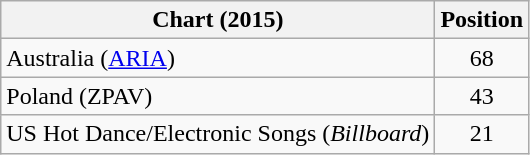<table class="wikitable sortable">
<tr>
<th scope="col">Chart (2015)</th>
<th scope="col">Position</th>
</tr>
<tr>
<td>Australia (<a href='#'>ARIA</a>)</td>
<td style="text-align:center">68</td>
</tr>
<tr>
<td>Poland (ZPAV)</td>
<td style="text-align:center;">43</td>
</tr>
<tr>
<td>US Hot Dance/Electronic Songs (<em>Billboard</em>)</td>
<td style="text-align:center;">21</td>
</tr>
</table>
